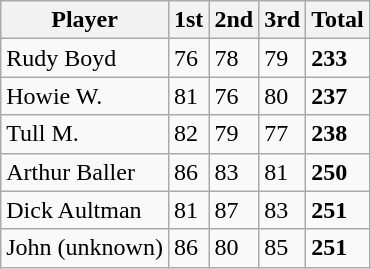<table class="wikitable">
<tr>
<th>Player</th>
<th>1st</th>
<th>2nd</th>
<th>3rd</th>
<th>Total</th>
</tr>
<tr>
<td>Rudy Boyd</td>
<td>76</td>
<td>78</td>
<td>79</td>
<td><strong>233</strong></td>
</tr>
<tr>
<td>Howie W.</td>
<td>81</td>
<td>76</td>
<td>80</td>
<td><strong>237</strong></td>
</tr>
<tr>
<td>Tull M.</td>
<td>82</td>
<td>79</td>
<td>77</td>
<td><strong>238</strong></td>
</tr>
<tr>
<td>Arthur Baller</td>
<td>86</td>
<td>83</td>
<td>81</td>
<td><strong>250</strong></td>
</tr>
<tr>
<td>Dick Aultman</td>
<td>81</td>
<td>87</td>
<td>83</td>
<td><strong>251</strong></td>
</tr>
<tr>
<td>John (unknown)</td>
<td>86</td>
<td>80</td>
<td>85</td>
<td><strong>251</strong></td>
</tr>
</table>
